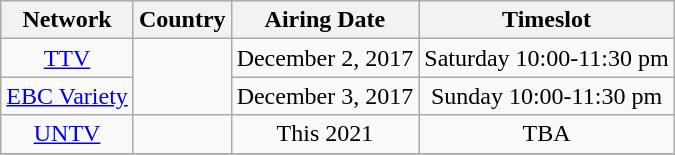<table class="wikitable"  style="text-align:center">
<tr>
<th>Network</th>
<th>Country</th>
<th>Airing Date</th>
<th>Timeslot</th>
</tr>
<tr>
<td><a href='#'>TTV</a></td>
<td rowspan=2></td>
<td>December 2, 2017</td>
<td>Saturday 10:00-11:30 pm</td>
</tr>
<tr>
<td><a href='#'>EBC Variety</a></td>
<td>December 3, 2017</td>
<td>Sunday 10:00-11:30 pm</td>
</tr>
<tr>
<td><a href='#'>UNTV</a></td>
<td></td>
<td>This 2021</td>
<td>TBA</td>
</tr>
<tr>
</tr>
</table>
